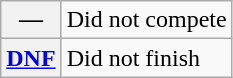<table class="wikitable">
<tr>
<th scope="row">—</th>
<td>Did not compete</td>
</tr>
<tr>
<th scope="row"><a href='#'>DNF</a></th>
<td>Did not finish</td>
</tr>
</table>
